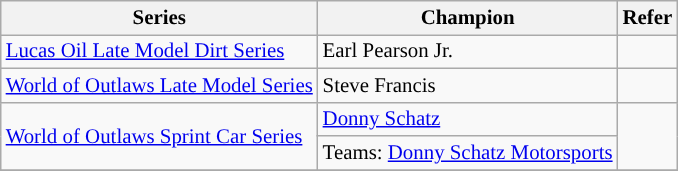<table class="wikitable" style="font-size:87%;">
<tr>
<th>Series</th>
<th>Champion</th>
<th>Refer</th>
</tr>
<tr>
<td><a href='#'>Lucas Oil Late Model Dirt Series</a></td>
<td> Earl Pearson Jr.</td>
<td></td>
</tr>
<tr>
<td><a href='#'>World of Outlaws Late Model Series</a></td>
<td> Steve Francis</td>
<td></td>
</tr>
<tr>
<td rowspan=2><a href='#'>World of Outlaws Sprint Car Series</a></td>
<td> <a href='#'>Donny Schatz</a></td>
<td rowspan=2></td>
</tr>
<tr>
<td>Teams:  <a href='#'>Donny Schatz Motorsports</a></td>
</tr>
<tr>
</tr>
</table>
